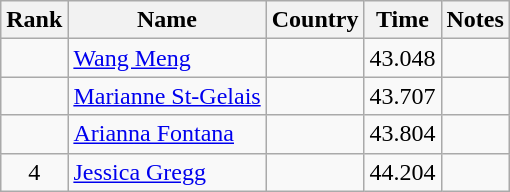<table class="wikitable sortable" style="text-align:center">
<tr>
<th>Rank</th>
<th>Name</th>
<th>Country</th>
<th>Time</th>
<th>Notes</th>
</tr>
<tr>
<td></td>
<td align=left><a href='#'>Wang Meng</a></td>
<td align=left></td>
<td>43.048</td>
<td></td>
</tr>
<tr>
<td></td>
<td align=left><a href='#'>Marianne St-Gelais</a></td>
<td align=left></td>
<td>43.707</td>
<td></td>
</tr>
<tr>
<td></td>
<td align=left><a href='#'>Arianna Fontana</a></td>
<td align=left></td>
<td>43.804</td>
<td></td>
</tr>
<tr>
<td>4</td>
<td align=left><a href='#'>Jessica Gregg</a></td>
<td></td>
<td>44.204</td>
<td></td>
</tr>
</table>
